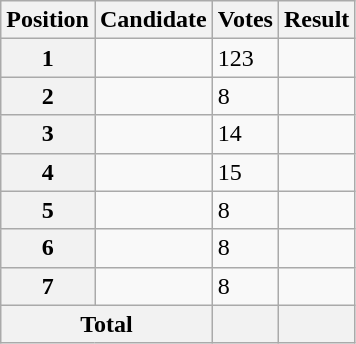<table class="wikitable sortable col3right">
<tr>
<th scope="col">Position</th>
<th scope="col">Candidate</th>
<th scope="col">Votes</th>
<th scope="col">Result</th>
</tr>
<tr>
<th scope="row">1</th>
<td></td>
<td>123</td>
<td></td>
</tr>
<tr>
<th scope="row">2</th>
<td></td>
<td>8</td>
<td></td>
</tr>
<tr>
<th scope="row">3</th>
<td></td>
<td>14</td>
<td></td>
</tr>
<tr>
<th scope="row">4</th>
<td></td>
<td>15</td>
<td></td>
</tr>
<tr>
<th scope="row">5</th>
<td></td>
<td>8</td>
<td></td>
</tr>
<tr>
<th scope="row">6</th>
<td></td>
<td>8</td>
<td></td>
</tr>
<tr>
<th scope="row">7</th>
<td></td>
<td>8</td>
<td></td>
</tr>
<tr class="sortbottom">
<th scope="row" colspan="2">Total</th>
<th></th>
<th></th>
</tr>
</table>
